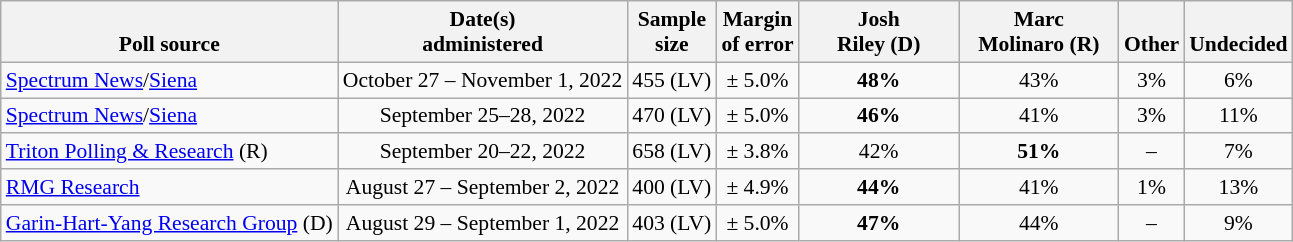<table class="wikitable" style="font-size:90%;text-align:center;">
<tr style="vertical-align:bottom">
<th>Poll source</th>
<th>Date(s)<br>administered</th>
<th>Sample<br>size</th>
<th>Margin<br>of error</th>
<th style="width:100px;">Josh<br>Riley (D)</th>
<th style="width:100px;">Marc<br>Molinaro (R)</th>
<th>Other</th>
<th>Undecided</th>
</tr>
<tr>
<td style="text-align:left;"><a href='#'>Spectrum News</a>/<a href='#'>Siena</a></td>
<td>October 27 – November 1, 2022</td>
<td>455 (LV)</td>
<td>± 5.0%</td>
<td><strong>48%</strong></td>
<td>43%</td>
<td>3%</td>
<td>6%</td>
</tr>
<tr>
<td style="text-align:left;"><a href='#'>Spectrum News</a>/<a href='#'>Siena</a></td>
<td>September 25–28, 2022</td>
<td>470 (LV)</td>
<td>± 5.0%</td>
<td><strong>46%</strong></td>
<td>41%</td>
<td>3%</td>
<td>11%</td>
</tr>
<tr>
<td style="text-align:left;"><a href='#'>Triton Polling & Research</a> (R)</td>
<td>September 20–22, 2022</td>
<td>658 (LV)</td>
<td>± 3.8%</td>
<td>42%</td>
<td><strong>51%</strong></td>
<td>–</td>
<td>7%</td>
</tr>
<tr>
<td style="text-align:left;"><a href='#'>RMG Research</a></td>
<td>August 27 – September 2, 2022</td>
<td>400 (LV)</td>
<td>± 4.9%</td>
<td><strong>44%</strong></td>
<td>41%</td>
<td>1%</td>
<td>13%</td>
</tr>
<tr>
<td style="text-align:left;"><a href='#'>Garin-Hart-Yang Research Group</a> (D)</td>
<td>August 29 – September 1, 2022</td>
<td>403 (LV)</td>
<td>± 5.0%</td>
<td><strong>47%</strong></td>
<td>44%</td>
<td>–</td>
<td>9%</td>
</tr>
</table>
